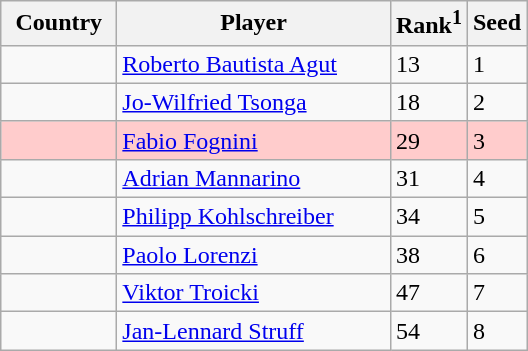<table class="sortable wikitable">
<tr>
<th width="70">Country</th>
<th width="175">Player</th>
<th>Rank<sup>1</sup></th>
<th>Seed</th>
</tr>
<tr>
<td></td>
<td><a href='#'>Roberto Bautista Agut</a></td>
<td>13</td>
<td>1</td>
</tr>
<tr>
<td></td>
<td><a href='#'>Jo-Wilfried Tsonga</a></td>
<td>18</td>
<td>2</td>
</tr>
<tr style="background:#fcc;">
<td></td>
<td><a href='#'>Fabio Fognini</a></td>
<td>29</td>
<td>3</td>
</tr>
<tr>
<td></td>
<td><a href='#'>Adrian Mannarino</a></td>
<td>31</td>
<td>4</td>
</tr>
<tr>
<td></td>
<td><a href='#'>Philipp Kohlschreiber</a></td>
<td>34</td>
<td>5</td>
</tr>
<tr>
<td></td>
<td><a href='#'>Paolo Lorenzi</a></td>
<td>38</td>
<td>6</td>
</tr>
<tr>
<td></td>
<td><a href='#'>Viktor Troicki</a></td>
<td>47</td>
<td>7</td>
</tr>
<tr>
<td></td>
<td><a href='#'>Jan-Lennard Struff</a></td>
<td>54</td>
<td>8</td>
</tr>
</table>
